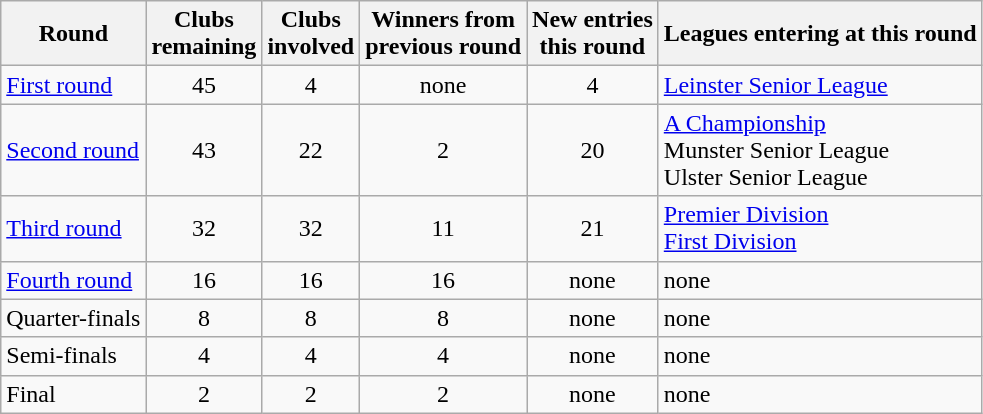<table class="wikitable">
<tr>
<th>Round</th>
<th>Clubs<br>remaining</th>
<th>Clubs<br>involved</th>
<th>Winners from<br>previous round</th>
<th>New entries<br>this round</th>
<th>Leagues entering at this round</th>
</tr>
<tr>
<td><a href='#'>First round</a></td>
<td style="text-align:center;">45</td>
<td style="text-align:center;">4</td>
<td style="text-align:center;">none</td>
<td style="text-align:center;">4</td>
<td><a href='#'>Leinster Senior League</a></td>
</tr>
<tr>
<td><a href='#'>Second round</a></td>
<td style="text-align:center;">43</td>
<td style="text-align:center;">22</td>
<td style="text-align:center;">2</td>
<td style="text-align:center;">20</td>
<td><a href='#'>A Championship</a><br>Munster Senior League<br>Ulster Senior League</td>
</tr>
<tr>
<td><a href='#'>Third round</a></td>
<td style="text-align:center;">32</td>
<td style="text-align:center;">32</td>
<td style="text-align:center;">11</td>
<td style="text-align:center;">21</td>
<td><a href='#'>Premier Division</a><br><a href='#'>First Division</a></td>
</tr>
<tr>
<td><a href='#'>Fourth round</a></td>
<td style="text-align:center;">16</td>
<td style="text-align:center;">16</td>
<td style="text-align:center;">16</td>
<td style="text-align:center;">none</td>
<td>none</td>
</tr>
<tr>
<td>Quarter-finals</td>
<td style="text-align:center;">8</td>
<td style="text-align:center;">8</td>
<td style="text-align:center;">8</td>
<td style="text-align:center;">none</td>
<td>none</td>
</tr>
<tr>
<td>Semi-finals</td>
<td style="text-align:center;">4</td>
<td style="text-align:center;">4</td>
<td style="text-align:center;">4</td>
<td style="text-align:center;">none</td>
<td>none</td>
</tr>
<tr>
<td>Final</td>
<td style="text-align:center;">2</td>
<td style="text-align:center;">2</td>
<td style="text-align:center;">2</td>
<td style="text-align:center;">none</td>
<td>none</td>
</tr>
</table>
